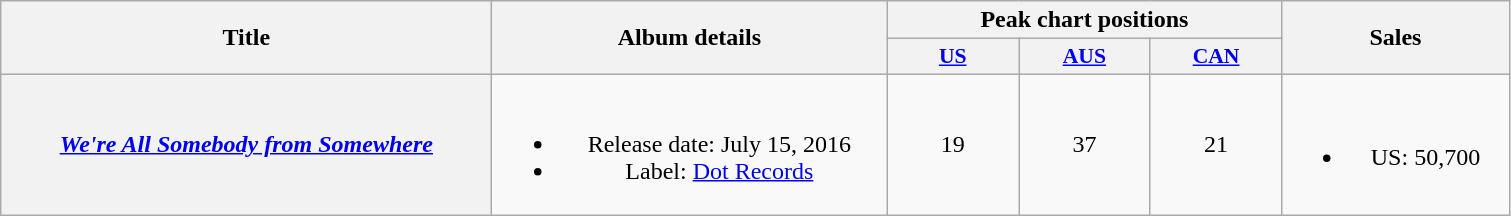<table class="wikitable plainrowheaders" style="text-align:center;">
<tr>
<th style="width:20em;" rowspan="2">Title</th>
<th style="width:16em;" rowspan="2">Album details</th>
<th style="width:16em;" colspan="3">Peak chart positions</th>
<th style="width:9em;" rowspan="2">Sales</th>
</tr>
<tr>
<th scope="col" style="width:2.8em;font-size:90%;"><a href='#'>US</a><br></th>
<th scope="col" style="width:2.8em;font-size:90%;"><a href='#'>AUS</a><br></th>
<th scope="col" style="width:2.8em;font-size:90%;"><a href='#'>CAN</a><br></th>
</tr>
<tr>
<th scope="row"><em><a href='#'>We're All Somebody from Somewhere</a></em></th>
<td><br><ul><li>Release date: July 15, 2016</li><li>Label: <a href='#'>Dot Records</a></li></ul></td>
<td>19</td>
<td>37</td>
<td>21</td>
<td><br><ul><li>US: 50,700</li></ul></td>
</tr>
</table>
